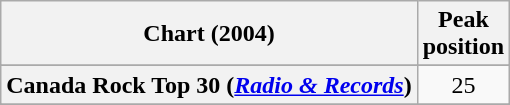<table class="wikitable sortable plainrowheaders" style="text-align:center">
<tr>
<th scope="col">Chart (2004)</th>
<th scope="col">Peak<br>position</th>
</tr>
<tr>
</tr>
<tr>
<th scope="row">Canada Rock Top 30 (<em><a href='#'>Radio & Records</a></em>)</th>
<td>25</td>
</tr>
<tr>
</tr>
<tr>
</tr>
<tr>
</tr>
<tr>
</tr>
<tr>
</tr>
<tr>
</tr>
<tr>
</tr>
<tr>
</tr>
</table>
